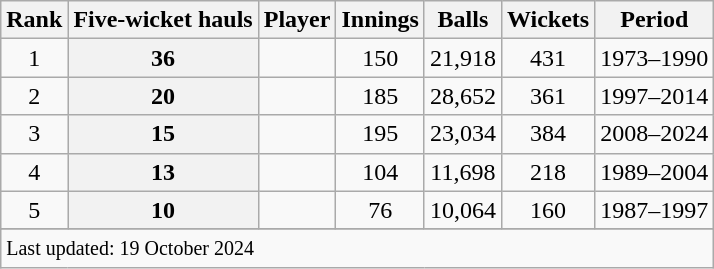<table class="wikitable plainrowheaders sortable">
<tr>
<th scope=col>Rank</th>
<th scope=col>Five-wicket hauls</th>
<th scope=col>Player</th>
<th scope=col>Innings</th>
<th scope=col>Balls</th>
<th scope=col>Wickets</th>
<th scope=col>Period</th>
</tr>
<tr>
<td align=center>1</td>
<th scope=row style=text-align:center;>36</th>
<td></td>
<td align=center>150</td>
<td align=center>21,918</td>
<td align=center>431</td>
<td>1973–1990</td>
</tr>
<tr>
<td align=center>2</td>
<th scope=row style=text-align:center;>20</th>
<td></td>
<td align=center>185</td>
<td align=center>28,652</td>
<td align=center>361</td>
<td>1997–2014</td>
</tr>
<tr>
<td align=center>3</td>
<th scope=row style=text-align:center;>15</th>
<td></td>
<td align=center>195</td>
<td align=center>23,034</td>
<td align=center>384</td>
<td>2008–2024</td>
</tr>
<tr>
<td align=center>4</td>
<th scope=row style=text-align:center;>13</th>
<td></td>
<td align=center>104</td>
<td align=center>11,698</td>
<td align=center>218</td>
<td>1989–2004</td>
</tr>
<tr>
<td align="center">5</td>
<th scope="row" style="text-align:center;">10</th>
<td></td>
<td align=center>76</td>
<td align=center>10,064</td>
<td align=center>160</td>
<td>1987–1997</td>
</tr>
<tr>
</tr>
<tr class=sortbottom>
<td colspan=7><small>Last updated: 19 October 2024</small></td>
</tr>
</table>
